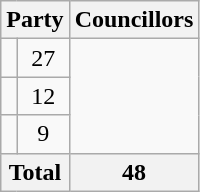<table class="wikitable">
<tr>
<th colspan=2>Party</th>
<th>Councillors</th>
</tr>
<tr>
<td></td>
<td align=center>27</td>
</tr>
<tr>
<td></td>
<td align=center>12</td>
</tr>
<tr>
<td></td>
<td align=center>9</td>
</tr>
<tr>
<th colspan=2>Total</th>
<th align=center>48</th>
</tr>
</table>
